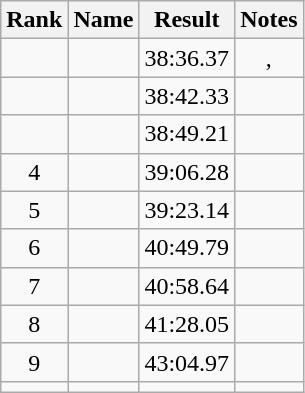<table class="wikitable sortable" style="text-align:center">
<tr>
<th>Rank</th>
<th>Name</th>
<th>Result</th>
<th>Notes</th>
</tr>
<tr>
<td></td>
<td align="left"></td>
<td>38:36.37</td>
<td>, </td>
</tr>
<tr>
<td></td>
<td align="left"></td>
<td>38:42.33</td>
<td></td>
</tr>
<tr>
<td></td>
<td align="left"></td>
<td>38:49.21</td>
<td></td>
</tr>
<tr>
<td>4</td>
<td align="left"></td>
<td>39:06.28</td>
<td></td>
</tr>
<tr>
<td>5</td>
<td align="left"></td>
<td>39:23.14</td>
<td></td>
</tr>
<tr>
<td>6</td>
<td align="left"></td>
<td>40:49.79</td>
<td></td>
</tr>
<tr>
<td>7</td>
<td align="left"></td>
<td>40:58.64</td>
<td></td>
</tr>
<tr>
<td>8</td>
<td align="left"></td>
<td>41:28.05</td>
<td></td>
</tr>
<tr>
<td>9</td>
<td align="left"></td>
<td>43:04.97</td>
<td></td>
</tr>
<tr>
<td></td>
<td align="left"></td>
<td></td>
<td></td>
</tr>
</table>
